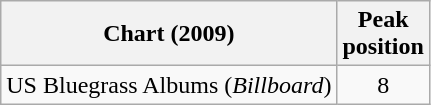<table class="wikitable plainrowheaders" border="1">
<tr>
<th>Chart (2009)</th>
<th>Peak<br>position</th>
</tr>
<tr>
<td>US Bluegrass Albums (<em>Billboard</em>)</td>
<td align=center>8</td>
</tr>
</table>
